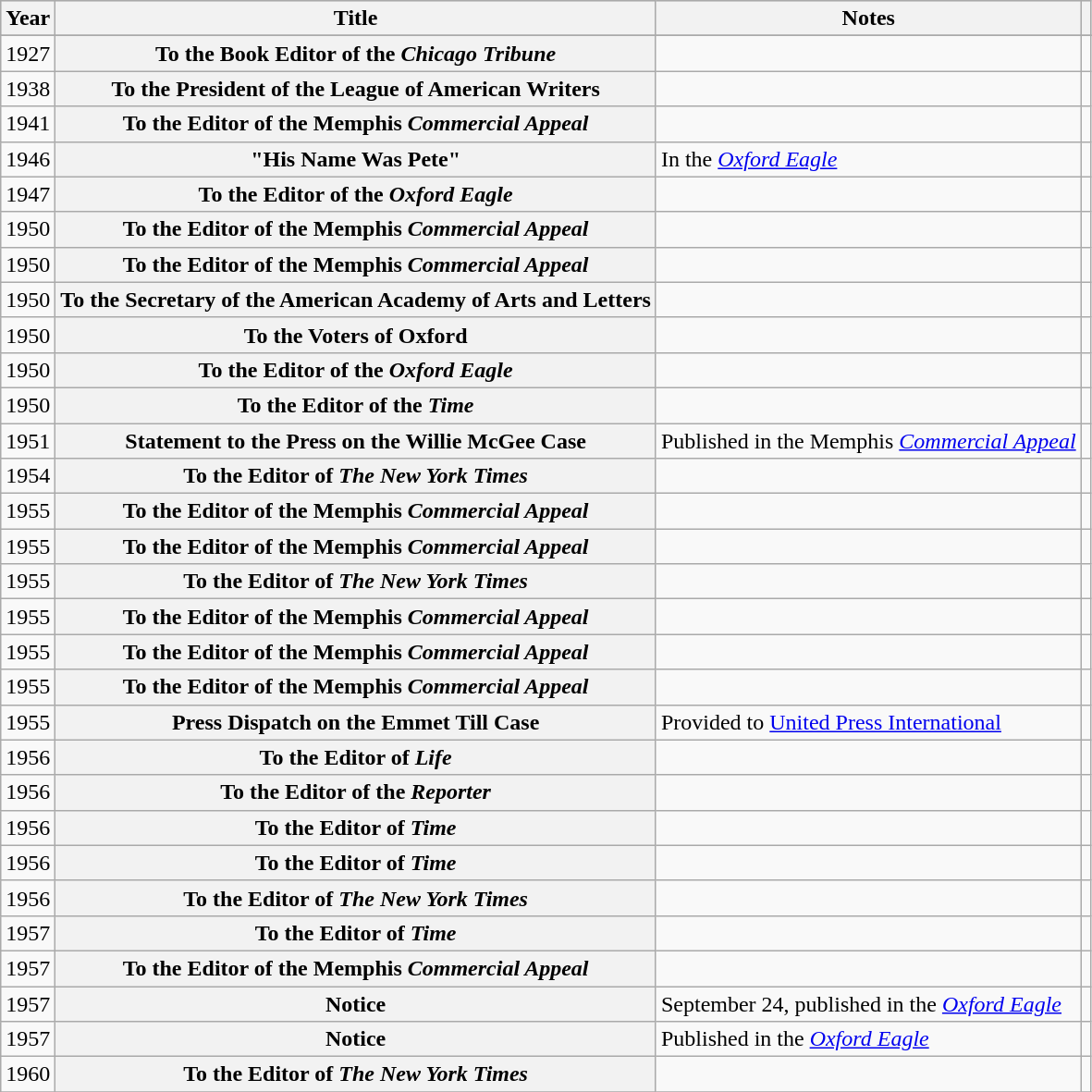<table class="wikitable plainrowheaders sortable">
<tr style="background:#ccc; text-align:center;">
<th scope="col">Year</th>
<th scope="col">Title</th>
<th scope="col">Notes</th>
<th scope="col" class="unsortable"></th>
</tr>
<tr>
</tr>
<tr>
<td>1927</td>
<th scope=row>To the Book Editor of the <em>Chicago Tribune</em></th>
<td></td>
<td style="text-align:center;"></td>
</tr>
<tr>
<td>1938</td>
<th scope=row>To the President of the League of American Writers</th>
<td></td>
<td style="text-align:center;"></td>
</tr>
<tr>
<td>1941</td>
<th scope=row>To the Editor of the Memphis <em>Commercial Appeal</em></th>
<td></td>
<td style="text-align:center;"></td>
</tr>
<tr>
<td>1946</td>
<th scope=row>"His Name Was Pete"</th>
<td>In the <em><a href='#'>Oxford Eagle</a></em></td>
<td style="text-align:center;"></td>
</tr>
<tr>
<td>1947</td>
<th scope=row>To the Editor of the <em>Oxford Eagle</em></th>
<td></td>
<td style="text-align:center;"></td>
</tr>
<tr>
<td>1950</td>
<th scope=row>To the Editor of the Memphis <em>Commercial Appeal</em></th>
<td></td>
<td style="text-align:center;"></td>
</tr>
<tr>
<td>1950</td>
<th scope=row>To the Editor of the Memphis <em>Commercial Appeal</em></th>
<td></td>
<td style="text-align:center;"></td>
</tr>
<tr>
<td>1950</td>
<th scope=row>To the Secretary of the American Academy of Arts and Letters</th>
<td></td>
<td style="text-align:center;"></td>
</tr>
<tr>
<td>1950</td>
<th scope=row>To the Voters of Oxford</th>
<td></td>
<td style="text-align:center;"></td>
</tr>
<tr>
<td>1950</td>
<th scope=row>To the Editor of the <em>Oxford Eagle</em></th>
<td></td>
<td style="text-align:center;"></td>
</tr>
<tr>
<td>1950</td>
<th scope=row>To the Editor of the <em>Time</em></th>
<td></td>
<td style="text-align:center;"></td>
</tr>
<tr>
<td>1951</td>
<th scope=row>Statement to the Press on the Willie McGee Case</th>
<td>Published in the Memphis <em><a href='#'>Commercial Appeal</a></em></td>
<td style="text-align:center;"></td>
</tr>
<tr>
<td>1954</td>
<th scope=row>To the Editor of <em>The New York Times</em></th>
<td></td>
<td style="text-align:center;"></td>
</tr>
<tr>
<td>1955</td>
<th scope=row>To the Editor of the Memphis <em>Commercial Appeal</em></th>
<td></td>
<td style="text-align:center;"></td>
</tr>
<tr>
<td>1955</td>
<th scope=row>To the Editor of the Memphis <em>Commercial Appeal</em></th>
<td></td>
<td style="text-align:center;"></td>
</tr>
<tr>
<td>1955</td>
<th scope=row>To the Editor of <em>The New York Times</em></th>
<td></td>
<td style="text-align:center;"></td>
</tr>
<tr>
<td>1955</td>
<th scope=row>To the Editor of the Memphis <em>Commercial Appeal</em></th>
<td></td>
<td style="text-align:center;"></td>
</tr>
<tr>
<td>1955</td>
<th scope=row>To the Editor of the Memphis <em>Commercial Appeal</em></th>
<td></td>
<td style="text-align:center;"></td>
</tr>
<tr>
<td>1955</td>
<th scope=row>To the Editor of the Memphis <em>Commercial Appeal</em></th>
<td></td>
<td style="text-align:center;"></td>
</tr>
<tr>
<td>1955</td>
<th scope=row>Press Dispatch on the Emmet Till Case</th>
<td>Provided to <a href='#'>United Press International</a></td>
<td style="text-align:center;"></td>
</tr>
<tr>
<td>1956</td>
<th scope=row>To the Editor of <em>Life</em></th>
<td></td>
<td style="text-align:center;"></td>
</tr>
<tr>
<td>1956</td>
<th scope=row>To the Editor of the <em>Reporter</em></th>
<td></td>
<td style="text-align:center;"></td>
</tr>
<tr>
<td>1956</td>
<th scope=row>To the Editor of <em>Time</em></th>
<td></td>
<td style="text-align:center;"></td>
</tr>
<tr>
<td>1956</td>
<th scope=row>To the Editor of <em>Time</em></th>
<td></td>
<td style="text-align:center;"></td>
</tr>
<tr>
<td>1956</td>
<th scope=row>To the Editor of <em>The New York Times</em></th>
<td></td>
<td style="text-align:center;"></td>
</tr>
<tr>
<td>1957</td>
<th scope=row>To the Editor of <em>Time</em></th>
<td></td>
<td style="text-align:center;"></td>
</tr>
<tr>
<td>1957</td>
<th scope=row>To the Editor of the Memphis <em>Commercial Appeal</em></th>
<td></td>
<td style="text-align:center;"></td>
</tr>
<tr>
<td>1957</td>
<th scope=row>Notice</th>
<td>September 24, published in the <em><a href='#'>Oxford Eagle</a></em></td>
<td style="text-align:center;"></td>
</tr>
<tr>
<td>1957</td>
<th scope=row>Notice</th>
<td>Published in the <em><a href='#'>Oxford Eagle</a></em></td>
<td style="text-align:center;"></td>
</tr>
<tr>
<td>1960</td>
<th scope=row>To the Editor of <em>The New York Times</em></th>
<td></td>
<td style="text-align:center;"></td>
</tr>
<tr>
</tr>
</table>
